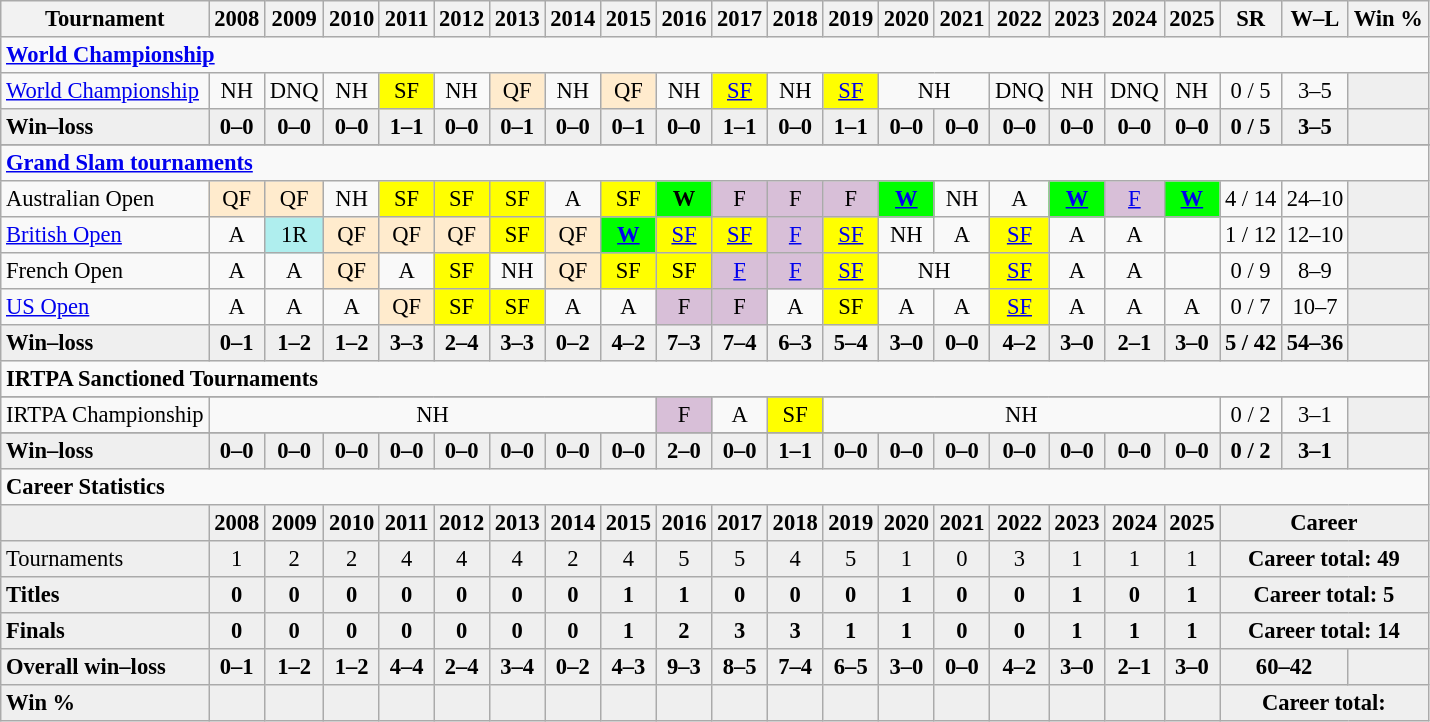<table class="wikitable nowrap" style=text-align:center;font-size:94%>
<tr>
<th>Tournament</th>
<th>2008</th>
<th>2009</th>
<th>2010</th>
<th>2011</th>
<th>2012</th>
<th>2013</th>
<th>2014</th>
<th>2015</th>
<th>2016</th>
<th>2017</th>
<th>2018</th>
<th>2019</th>
<th>2020</th>
<th>2021</th>
<th>2022</th>
<th>2023</th>
<th>2024</th>
<th>2025</th>
<th>SR</th>
<th>W–L</th>
<th>Win %</th>
</tr>
<tr>
<td colspan="22" style="text-align:left"><strong><a href='#'>World Championship</a></strong></td>
</tr>
<tr>
<td align=left><a href='#'>World Championship</a></td>
<td>NH</td>
<td>DNQ</td>
<td>NH</td>
<td style="background:yellow;">SF</td>
<td>NH</td>
<td bgcolor=ffebcd>QF</td>
<td>NH</td>
<td bgcolor=ffebcd>QF</td>
<td>NH</td>
<td style="background:yellow;"><a href='#'>SF</a></td>
<td>NH</td>
<td style="background:yellow;"><a href='#'>SF</a></td>
<td colspan=2>NH</td>
<td>DNQ</td>
<td>NH</td>
<td>DNQ</td>
<td>NH</td>
<td>0 / 5</td>
<td>3–5</td>
<td bgcolor=efefef></td>
</tr>
<tr style=font-weight:bold;background:#efefef>
<td style=text-align:left>Win–loss</td>
<td>0–0</td>
<td>0–0</td>
<td>0–0</td>
<td>1–1</td>
<td>0–0</td>
<td>0–1</td>
<td>0–0</td>
<td>0–1</td>
<td>0–0</td>
<td>1–1</td>
<td>0–0</td>
<td>1–1</td>
<td>0–0</td>
<td>0–0</td>
<td>0–0</td>
<td>0–0</td>
<td>0–0</td>
<td>0–0</td>
<td>0 / 5</td>
<td>3–5</td>
<td bgcolor=efefef></td>
</tr>
<tr style=font-weight:bold;background:#efefef>
</tr>
<tr>
<td colspan="22" style="text-align:left"><strong><a href='#'>Grand Slam tournaments</a></strong></td>
</tr>
<tr>
<td align=left>Australian Open</td>
<td bgcolor=ffebcd>QF</td>
<td bgcolor=ffebcd>QF</td>
<td>NH</td>
<td style="background:yellow;">SF</td>
<td style="background:yellow;">SF</td>
<td style="background:yellow;">SF</td>
<td>A</td>
<td style="background:yellow;">SF</td>
<td bgcolor=lime><strong>W</strong></td>
<td style="background:thistle;">F</td>
<td style="background:thistle;">F</td>
<td style="background:thistle;">F</td>
<td bgcolor=lime><a href='#'><strong>W</strong></a></td>
<td>NH</td>
<td>A</td>
<td bgcolor=lime><a href='#'><strong>W</strong></a></td>
<td style="background:thistle;"><a href='#'>F</a></td>
<td bgcolor=lime><a href='#'><strong>W</strong></a></td>
<td>4 / 14</td>
<td>24–10</td>
<td bgcolor=efefef></td>
</tr>
<tr>
<td align=left><a href='#'>British Open</a></td>
<td>A</td>
<td bgcolor=afeeee>1R</td>
<td bgcolor=ffebcd>QF</td>
<td bgcolor=ffebcd>QF</td>
<td bgcolor=ffebcd>QF</td>
<td style="background:yellow;">SF</td>
<td bgcolor=ffebcd>QF</td>
<td bgcolor=lime><a href='#'><strong>W</strong></a></td>
<td style="background:yellow;"><a href='#'>SF</a></td>
<td style="background:yellow;"><a href='#'>SF</a></td>
<td style="background:thistle;"><a href='#'>F</a></td>
<td style="background:yellow;"><a href='#'>SF</a></td>
<td>NH</td>
<td>A</td>
<td style="background:yellow;"><a href='#'>SF</a></td>
<td>A</td>
<td>A</td>
<td></td>
<td>1 / 12</td>
<td>12–10</td>
<td bgcolor=efefef></td>
</tr>
<tr>
<td align=left>French Open</td>
<td>A</td>
<td>A</td>
<td bgcolor=ffebcd>QF</td>
<td>A</td>
<td style="background:yellow;">SF</td>
<td>NH</td>
<td bgcolor=ffebcd>QF</td>
<td style="background:yellow;">SF</td>
<td style="background:yellow;">SF</td>
<td style="background:thistle;"><a href='#'>F</a></td>
<td style="background:thistle;"><a href='#'>F</a></td>
<td style="background:yellow;"><a href='#'>SF</a></td>
<td colspan=2>NH</td>
<td style="background:yellow;"><a href='#'>SF</a></td>
<td>A</td>
<td>A</td>
<td></td>
<td>0 / 9</td>
<td>8–9</td>
<td bgcolor=efefef></td>
</tr>
<tr>
<td align=left><a href='#'>US Open</a></td>
<td>A</td>
<td>A</td>
<td>A</td>
<td bgcolor=ffebcd>QF</td>
<td style="background:yellow;">SF</td>
<td style="background:yellow;">SF</td>
<td>A</td>
<td>A</td>
<td style="background:thistle;">F</td>
<td style="background:thistle;">F</td>
<td>A</td>
<td style="background:yellow;">SF</td>
<td>A</td>
<td>A</td>
<td style="background:yellow;"><a href='#'>SF</a></td>
<td>A</td>
<td>A</td>
<td>A</td>
<td>0 / 7</td>
<td>10–7</td>
<td bgcolor=efefef></td>
</tr>
<tr style=font-weight:bold;background:#efefef>
<td style=text-align:left>Win–loss</td>
<td>0–1</td>
<td>1–2</td>
<td>1–2</td>
<td>3–3</td>
<td>2–4</td>
<td>3–3</td>
<td>0–2</td>
<td>4–2</td>
<td>7–3</td>
<td>7–4</td>
<td>6–3</td>
<td>5–4</td>
<td>3–0</td>
<td>0–0</td>
<td>4–2</td>
<td>3–0</td>
<td>2–1</td>
<td>3–0</td>
<td>5 / 42</td>
<td>54–36</td>
<td bgcolor=efefef></td>
</tr>
<tr>
<td colspan="22" style="text-align:left"><strong>IRTPA Sanctioned Tournaments</strong></td>
</tr>
<tr>
</tr>
<tr>
</tr>
<tr>
<td align=left>IRTPA Championship</td>
<td colspan=8>NH</td>
<td style="background:thistle;">F</td>
<td>A</td>
<td style="background:yellow;">SF</td>
<td colspan=7>NH</td>
<td>0 / 2</td>
<td>3–1</td>
<td bgcolor=efefef></td>
</tr>
<tr>
</tr>
<tr style=font-weight:bold;background:#efefef>
<td style=text-align:left>Win–loss</td>
<td>0–0</td>
<td>0–0</td>
<td>0–0</td>
<td>0–0</td>
<td>0–0</td>
<td>0–0</td>
<td>0–0</td>
<td>0–0</td>
<td>2–0</td>
<td>0–0</td>
<td>1–1</td>
<td>0–0</td>
<td>0–0</td>
<td>0–0</td>
<td>0–0</td>
<td>0–0</td>
<td>0–0</td>
<td>0–0</td>
<td>0 / 2</td>
<td>3–1</td>
<td bgcolor=efefef></td>
</tr>
<tr>
<td colspan="22" style="text-align:left"><strong>Career Statistics</strong></td>
</tr>
<tr style="font-weight:bold;background:#EFEFEF;">
<td></td>
<td>2008</td>
<td>2009</td>
<td>2010</td>
<td>2011</td>
<td>2012</td>
<td>2013</td>
<td>2014</td>
<td>2015</td>
<td>2016</td>
<td>2017</td>
<td>2018</td>
<td>2019</td>
<td>2020</td>
<td>2021</td>
<td>2022</td>
<td>2023</td>
<td>2024</td>
<td>2025</td>
<td colspan=3>Career</td>
</tr>
<tr style="background:#EFEFEF">
<td align=left>Tournaments</td>
<td>1</td>
<td>2</td>
<td>2</td>
<td>4</td>
<td>4</td>
<td>4</td>
<td>2</td>
<td>4</td>
<td>5</td>
<td>5</td>
<td>4</td>
<td>5</td>
<td>1</td>
<td>0</td>
<td>3</td>
<td>1</td>
<td>1</td>
<td>1</td>
<td colspan="3"><strong>Career total: 49</strong></td>
</tr>
<tr style=font-weight:bold;background:#efefef>
<td style=text-align:left>Titles</td>
<td>0</td>
<td>0</td>
<td>0</td>
<td>0</td>
<td>0</td>
<td>0</td>
<td>0</td>
<td>1</td>
<td>1</td>
<td>0</td>
<td>0</td>
<td>0</td>
<td>1</td>
<td>0</td>
<td>0</td>
<td>1</td>
<td>0</td>
<td>1</td>
<td colspan="3"><strong>Career total: 5</strong></td>
</tr>
<tr style=font-weight:bold;background:#efefef>
<td style=text-align:left>Finals</td>
<td>0</td>
<td>0</td>
<td>0</td>
<td>0</td>
<td>0</td>
<td>0</td>
<td>0</td>
<td>1</td>
<td>2</td>
<td>3</td>
<td>3</td>
<td>1</td>
<td>1</td>
<td>0</td>
<td>0</td>
<td>1</td>
<td>1</td>
<td>1</td>
<td colspan="3"><strong>Career total: 14</strong></td>
</tr>
<tr style=font-weight:bold;background:#efefef>
<td style=text-align:left>Overall win–loss</td>
<td>0–1</td>
<td>1–2</td>
<td>1–2</td>
<td>4–4</td>
<td>2–4</td>
<td>3–4</td>
<td>0–2</td>
<td>4–3</td>
<td>9–3</td>
<td>8–5</td>
<td>7–4</td>
<td>6–5</td>
<td>3–0</td>
<td>0–0</td>
<td>4–2</td>
<td>3–0</td>
<td>2–1</td>
<td>3–0</td>
<td colspan="2">60–42</td>
<td></td>
</tr>
<tr style=font-weight:bold;background:#efefef>
<td align=left>Win %</td>
<td></td>
<td></td>
<td></td>
<td></td>
<td></td>
<td></td>
<td></td>
<td></td>
<td></td>
<td></td>
<td></td>
<td></td>
<td></td>
<td></td>
<td></td>
<td></td>
<td></td>
<td></td>
<td colspan="3"><strong>Career total: </strong></td>
</tr>
</table>
